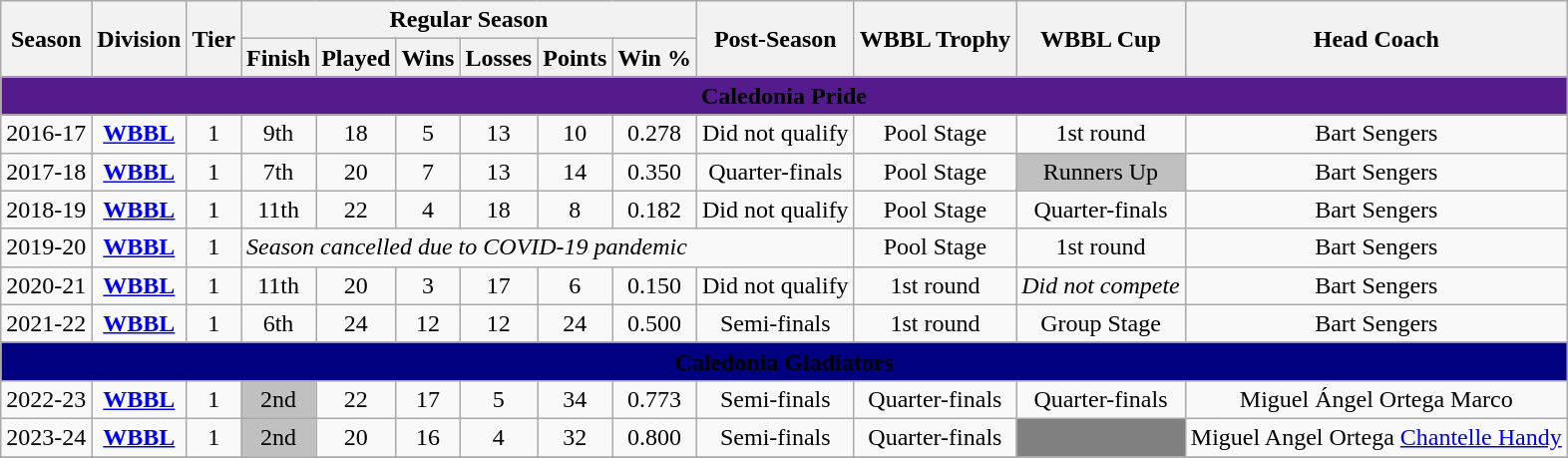<table class="wikitable" style="font-size:100%;">
<tr bgcolor="#efefef">
<th rowspan="2">Season</th>
<th rowspan="2">Division</th>
<th rowspan="2">Tier</th>
<th colspan="6">Regular Season</th>
<th rowspan="2">Post-Season</th>
<th rowspan="2">WBBL Trophy</th>
<th rowspan="2">WBBL Cup</th>
<th rowspan="2">Head Coach</th>
</tr>
<tr>
<th>Finish</th>
<th>Played</th>
<th>Wins</th>
<th>Losses</th>
<th>Points</th>
<th>Win %</th>
</tr>
<tr>
<td colspan="13" align=center bgcolor="#551a8b"><span><strong>Caledonia Pride</strong></span></td>
</tr>
<tr>
<td style="text-align:center;">2016-17</td>
<td style="text-align:center;"><strong><a href='#'>WBBL</a></strong></td>
<td style="text-align:center;">1</td>
<td style="text-align:center;">9th</td>
<td style="text-align:center;">18</td>
<td style="text-align:center;">5</td>
<td style="text-align:center;">13</td>
<td style="text-align:center;">10</td>
<td style="text-align:center;">0.278</td>
<td style="text-align:center;">Did not qualify</td>
<td style="text-align:center;">Pool Stage</td>
<td style="text-align:center;">1st round</td>
<td style="text-align:center;">Bart Sengers</td>
</tr>
<tr>
<td style="text-align:center;">2017-18</td>
<td style="text-align:center;"><strong><a href='#'>WBBL</a></strong></td>
<td style="text-align:center;">1</td>
<td style="text-align:center;">7th</td>
<td style="text-align:center;">20</td>
<td style="text-align:center;">7</td>
<td style="text-align:center;">13</td>
<td style="text-align:center;">14</td>
<td style="text-align:center;">0.350</td>
<td style="text-align:center;">Quarter-finals</td>
<td style="text-align:center;">Pool Stage</td>
<td style="text-align:center;" bgcolor=silver>Runners Up</td>
<td style="text-align:center;">Bart Sengers</td>
</tr>
<tr>
<td style="text-align:center;">2018-19</td>
<td style="text-align:center;"><strong><a href='#'>WBBL</a></strong></td>
<td style="text-align:center;">1</td>
<td style="text-align:center;">11th</td>
<td style="text-align:center;">22</td>
<td style="text-align:center;">4</td>
<td style="text-align:center;">18</td>
<td style="text-align:center;">8</td>
<td style="text-align:center;">0.182</td>
<td style="text-align:center;">Did not qualify</td>
<td style="text-align:center;">Pool Stage</td>
<td style="text-align:center;">Quarter-finals</td>
<td style="text-align:center;">Bart Sengers</td>
</tr>
<tr>
<td style="text-align:center;">2019-20</td>
<td style="text-align:center;"><strong><a href='#'>WBBL</a></strong></td>
<td style="text-align:center;">1</td>
<td colspan=7><em>Season cancelled due to COVID-19 pandemic</em></td>
<td style="text-align:center;">Pool Stage</td>
<td style="text-align:center;">1st round</td>
<td style="text-align:center;">Bart Sengers</td>
</tr>
<tr>
<td style="text-align:center;">2020-21</td>
<td style="text-align:center;"><strong><a href='#'>WBBL</a></strong></td>
<td style="text-align:center;">1</td>
<td style="text-align:center;">11th</td>
<td style="text-align:center;">20</td>
<td style="text-align:center;">3</td>
<td style="text-align:center;">17</td>
<td style="text-align:center;">6</td>
<td style="text-align:center;">0.150</td>
<td style="text-align:center;">Did not qualify</td>
<td style="text-align:center;">1st round</td>
<td style="text-align:center;"><em>Did not compete</em></td>
<td style="text-align:center;">Bart Sengers</td>
</tr>
<tr>
<td style="text-align:center;">2021-22</td>
<td style="text-align:center;"><strong><a href='#'>WBBL</a></strong></td>
<td style="text-align:center;">1</td>
<td style="text-align:center;">6th</td>
<td style="text-align:center;">24</td>
<td style="text-align:center;">12</td>
<td style="text-align:center;">12</td>
<td style="text-align:center;">24</td>
<td style="text-align:center;">0.500</td>
<td style="text-align:center;">Semi-finals</td>
<td style="text-align:center;">1st round</td>
<td style="text-align:center;">Group Stage</td>
<td style="text-align:center;">Bart Sengers</td>
</tr>
<tr>
<td colspan="13" align=center bgcolor="navy"><span><strong>Caledonia Gladiators</strong></span></td>
</tr>
<tr>
<td style="text-align:center;">2022-23</td>
<td style="text-align:center;"><strong><a href='#'>WBBL</a></strong></td>
<td style="text-align:center;">1</td>
<td style="text-align:center;"bgcolor=silver>2nd</td>
<td style="text-align:center;">22</td>
<td style="text-align:center;">17</td>
<td style="text-align:center;">5</td>
<td style="text-align:center;">34</td>
<td style="text-align:center;">0.773</td>
<td style="text-align:center;">Semi-finals</td>
<td style="text-align:center;">Quarter-finals</td>
<td style="text-align:center;">Quarter-finals</td>
<td style="text-align:center;">Miguel Ángel Ortega Marco</td>
</tr>
<tr>
<td style="text-align:center;">2023-24</td>
<td style="text-align:center;"><strong><a href='#'>WBBL</a></strong></td>
<td style="text-align:center;">1</td>
<td style="text-align:center;"bgcolor=silver>2nd</td>
<td style="text-align:center;">20</td>
<td style="text-align:center;">16</td>
<td style="text-align:center;">4</td>
<td style="text-align:center;">32</td>
<td style="text-align:center;">0.800</td>
<td style="text-align:center;">Semi-finals</td>
<td style="text-align:center;">Quarter-finals</td>
<td style="text-align:center;"bgcolor=grey></td>
<td style="text-align:center;">Miguel Angel Ortega  <a href='#'>Chantelle Handy</a></td>
</tr>
<tr>
</tr>
</table>
